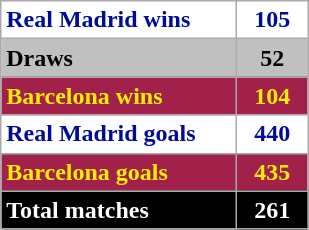<table class="wikitable">
<tr style="color:#000c99; background:#fff;">
<td style="width:150px;"><strong>Real Madrid wins</strong></td>
<td style="color:#000c99; background:#fff; text-align:center; width:40px;"><strong>105</strong></td>
</tr>
<tr style="color:#000; background:silver;">
<td><strong>Draws</strong></td>
<td style="color:#000; background:silver; text-align:center;"><strong>52</strong></td>
</tr>
<tr style="color:#fff000;">
<td style="background:#A2214B"><strong>Barcelona wins</strong></td>
<td style="color:#fff000; background:#A2214B; text-align: center;"><strong>104</strong></td>
</tr>
<tr style="color:#000c99; background:#fff;">
<td style="width:150px;"><strong>Real Madrid goals</strong></td>
<td style="color:#000c99; background:#fff; text-align:center;"><strong>440</strong></td>
</tr>
<tr style="color:#fff000;">
<td style="background:#A2214B"><strong>Barcelona goals</strong></td>
<td style="color:#fff000; background:#A2214B; text-align: center;"><strong>435</strong></td>
</tr>
<tr style="color:#fff; background:#000;">
<td><strong>Total matches</strong></td>
<td style="color:#fff; background:#000; text-align:center;"><strong>261</strong></td>
</tr>
</table>
